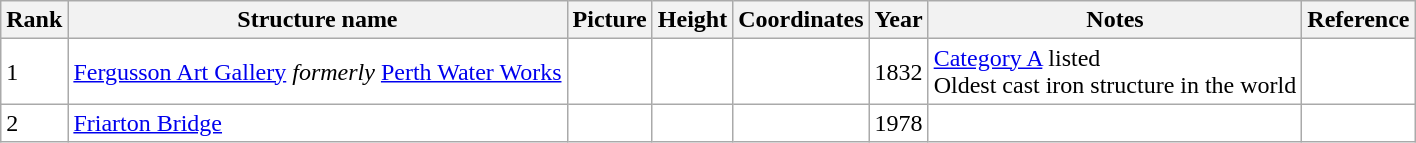<table class="wikitable sortable" style="border:#999; background:#fff; text-align: font-size:85%">
<tr>
<th>Rank</th>
<th>Structure name</th>
<th>Picture</th>
<th>Height</th>
<th>Coordinates</th>
<th>Year</th>
<th>Notes</th>
<th>Reference</th>
</tr>
<tr>
<td>1</td>
<td><a href='#'>Fergusson Art Gallery</a> <em>formerly</em> <a href='#'>Perth Water Works</a></td>
<td></td>
<td></td>
<td></td>
<td>1832</td>
<td><a href='#'>Category A</a> listed<br>Oldest cast iron structure in the world</td>
<td></td>
</tr>
<tr>
<td>2</td>
<td><a href='#'>Friarton Bridge</a></td>
<td></td>
<td></td>
<td></td>
<td>1978</td>
<td></td>
<td></td>
</tr>
</table>
